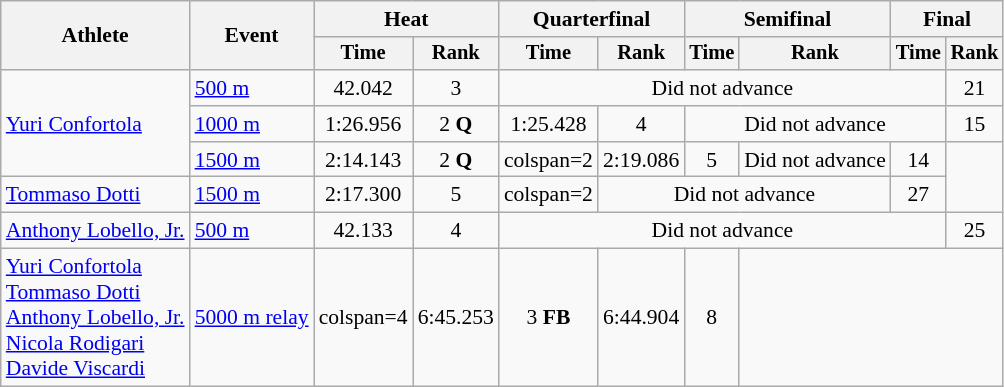<table class="wikitable" style="font-size:90%">
<tr>
<th rowspan=2>Athlete</th>
<th rowspan=2>Event</th>
<th colspan=2>Heat</th>
<th colspan=2>Quarterfinal</th>
<th colspan=2>Semifinal</th>
<th colspan=2>Final</th>
</tr>
<tr style="font-size:95%">
<th>Time</th>
<th>Rank</th>
<th>Time</th>
<th>Rank</th>
<th>Time</th>
<th>Rank</th>
<th>Time</th>
<th>Rank</th>
</tr>
<tr align=center>
<td align=left rowspan=3><a href='#'>Yuri Confortola</a></td>
<td align=left><a href='#'>500 m</a></td>
<td>42.042</td>
<td>3</td>
<td colspan=5>Did not advance</td>
<td>21</td>
</tr>
<tr align=center>
<td align=left><a href='#'>1000 m</a></td>
<td>1:26.956</td>
<td>2 <strong>Q</strong></td>
<td>1:25.428</td>
<td>4</td>
<td colspan=3>Did not advance</td>
<td>15</td>
</tr>
<tr align=center>
<td align=left><a href='#'>1500 m</a></td>
<td>2:14.143</td>
<td>2 <strong>Q</strong></td>
<td>colspan=2 </td>
<td>2:19.086</td>
<td>5</td>
<td>Did not advance</td>
<td>14</td>
</tr>
<tr align=center>
<td align=left><a href='#'>Tommaso Dotti</a></td>
<td align=left><a href='#'>1500 m</a></td>
<td>2:17.300</td>
<td>5</td>
<td>colspan=2 </td>
<td colspan=3>Did not advance</td>
<td>27</td>
</tr>
<tr align=center>
<td align=left><a href='#'>Anthony Lobello, Jr.</a></td>
<td align=left><a href='#'>500 m</a></td>
<td>42.133</td>
<td>4</td>
<td colspan=5>Did not advance</td>
<td>25</td>
</tr>
<tr align=center>
<td align=left><a href='#'>Yuri Confortola</a><br><a href='#'>Tommaso Dotti</a><br><a href='#'>Anthony Lobello, Jr.</a><br><a href='#'>Nicola Rodigari</a><br><a href='#'>Davide Viscardi</a></td>
<td align=left><a href='#'>5000 m relay</a></td>
<td>colspan=4 </td>
<td>6:45.253</td>
<td>3 <strong>FB</strong></td>
<td>6:44.904</td>
<td>8</td>
</tr>
</table>
